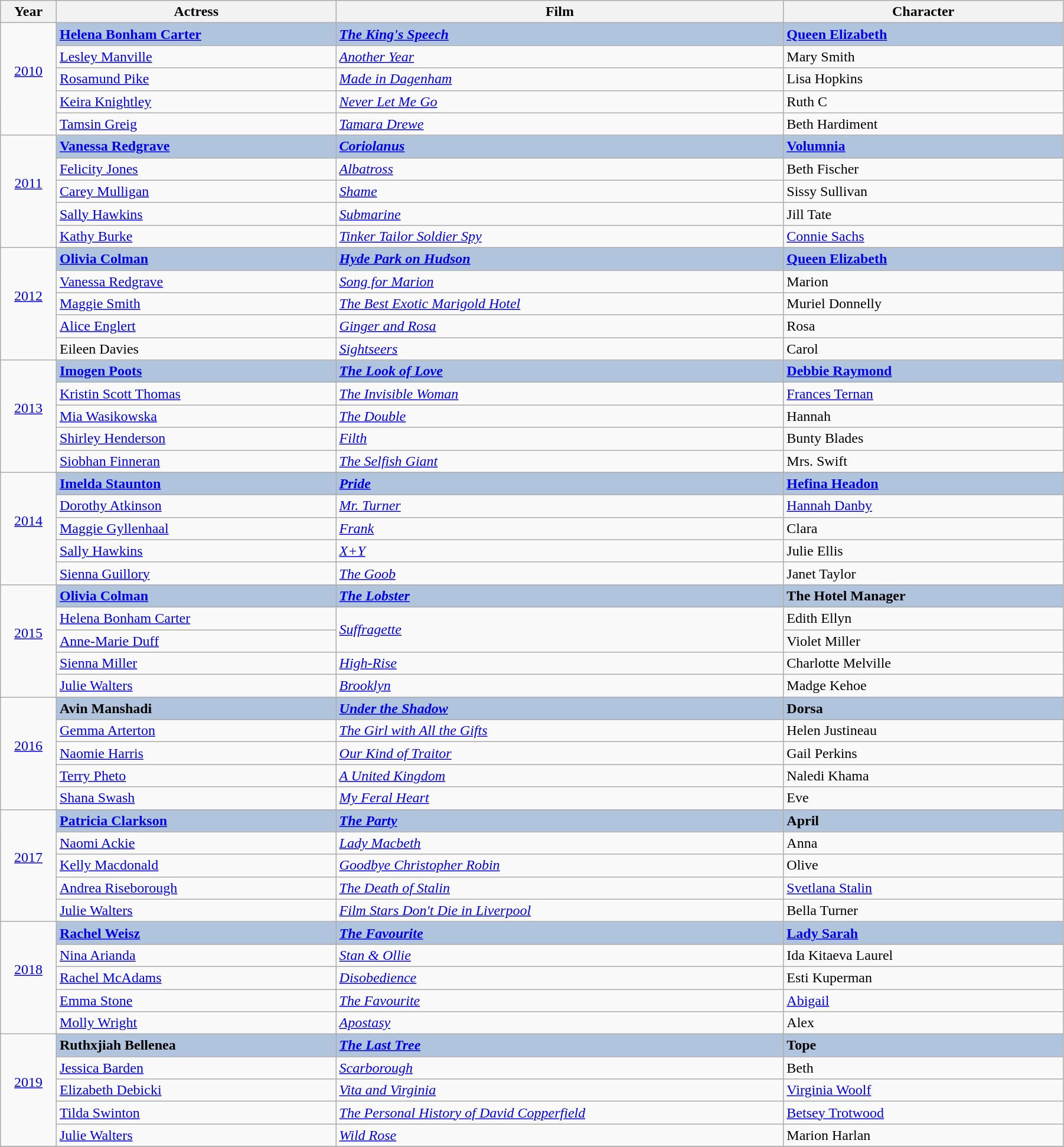<table class="wikitable" width="95%" cellpadding="5">
<tr>
<th width="5%">Year</th>
<th width="25%">Actress</th>
<th width="40%">Film</th>
<th width="25%">Character</th>
</tr>
<tr>
<td rowspan="5" style="text-align:center;"><a href='#'>2010</a><br><br></td>
<td style="background:#B0C4DE;"><strong><a href='#'>Helena Bonham Carter</a></strong></td>
<td style="background:#B0C4DE;"><strong><em><a href='#'>The King's Speech</a></em></strong></td>
<td style="background:#B0C4DE;"><strong><a href='#'>Queen Elizabeth</a></strong></td>
</tr>
<tr>
<td><a href='#'>Lesley Manville</a></td>
<td><em><a href='#'>Another Year</a></em></td>
<td>Mary Smith</td>
</tr>
<tr>
<td><a href='#'>Rosamund Pike</a></td>
<td><em><a href='#'>Made in Dagenham</a></em></td>
<td>Lisa Hopkins</td>
</tr>
<tr>
<td><a href='#'>Keira Knightley</a></td>
<td><em><a href='#'>Never Let Me Go</a></em></td>
<td>Ruth C</td>
</tr>
<tr>
<td><a href='#'>Tamsin Greig</a></td>
<td><em><a href='#'>Tamara Drewe</a></em></td>
<td>Beth Hardiment</td>
</tr>
<tr>
<td rowspan="5" style="text-align:center;"><a href='#'>2011</a><br><br></td>
<td style="background:#B0C4DE;"><strong><a href='#'>Vanessa Redgrave</a></strong></td>
<td style="background:#B0C4DE;"><strong><em><a href='#'>Coriolanus</a></em></strong></td>
<td style="background:#B0C4DE;"><strong><a href='#'>Volumnia</a></strong></td>
</tr>
<tr>
<td><a href='#'>Felicity Jones</a></td>
<td><em><a href='#'>Albatross</a></em></td>
<td>Beth Fischer</td>
</tr>
<tr>
<td><a href='#'>Carey Mulligan</a></td>
<td><em><a href='#'>Shame</a></em></td>
<td>Sissy Sullivan</td>
</tr>
<tr>
<td><a href='#'>Sally Hawkins</a></td>
<td><em><a href='#'>Submarine</a></em></td>
<td>Jill Tate</td>
</tr>
<tr>
<td><a href='#'>Kathy Burke</a></td>
<td><em><a href='#'>Tinker Tailor Soldier Spy</a></em></td>
<td><a href='#'>Connie Sachs</a></td>
</tr>
<tr>
<td rowspan="5" style="text-align:center;"><a href='#'>2012</a><br><br></td>
<td style="background:#B0C4DE;"><strong><a href='#'>Olivia Colman</a></strong></td>
<td style="background:#B0C4DE;"><strong><em><a href='#'>Hyde Park on Hudson</a></em></strong></td>
<td style="background:#B0C4DE;"><strong><a href='#'>Queen Elizabeth</a></strong></td>
</tr>
<tr>
<td><a href='#'>Vanessa Redgrave</a></td>
<td><em><a href='#'>Song for Marion</a></em></td>
<td>Marion</td>
</tr>
<tr>
<td><a href='#'>Maggie Smith</a></td>
<td><em><a href='#'>The Best Exotic Marigold Hotel</a></em></td>
<td>Muriel Donnelly</td>
</tr>
<tr>
<td><a href='#'>Alice Englert</a></td>
<td><em><a href='#'>Ginger and Rosa</a></em></td>
<td>Rosa</td>
</tr>
<tr>
<td>Eileen Davies</td>
<td><em><a href='#'>Sightseers</a></em></td>
<td>Carol</td>
</tr>
<tr>
<td rowspan="5" style="text-align:center;"><a href='#'>2013</a><br><br></td>
<td style="background:#B0C4DE;"><strong><a href='#'>Imogen Poots</a></strong></td>
<td style="background:#B0C4DE;"><strong><em><a href='#'>The Look of Love</a></em></strong></td>
<td style="background:#B0C4DE;"><strong><a href='#'>Debbie Raymond</a></strong></td>
</tr>
<tr>
<td><a href='#'>Kristin Scott Thomas</a></td>
<td><em><a href='#'>The Invisible Woman</a></em></td>
<td><a href='#'>Frances Ternan</a></td>
</tr>
<tr>
<td><a href='#'>Mia Wasikowska</a></td>
<td><em><a href='#'>The Double</a></em></td>
<td>Hannah</td>
</tr>
<tr>
<td><a href='#'>Shirley Henderson</a></td>
<td><em><a href='#'>Filth</a></em></td>
<td>Bunty Blades</td>
</tr>
<tr>
<td><a href='#'>Siobhan Finneran</a></td>
<td><em><a href='#'>The Selfish Giant</a></em></td>
<td>Mrs. Swift</td>
</tr>
<tr>
<td rowspan="5" style="text-align:center;"><a href='#'>2014</a><br><br></td>
<td style="background:#B0C4DE;"><strong><a href='#'>Imelda Staunton</a></strong></td>
<td style="background:#B0C4DE;"><strong><em><a href='#'>Pride</a></em></strong></td>
<td style="background:#B0C4DE;"><strong><a href='#'>Hefina Headon</a></strong></td>
</tr>
<tr>
<td><a href='#'>Dorothy Atkinson</a></td>
<td><em><a href='#'>Mr. Turner</a></em></td>
<td><a href='#'>Hannah Danby</a></td>
</tr>
<tr>
<td><a href='#'>Maggie Gyllenhaal</a></td>
<td><em><a href='#'>Frank</a></em></td>
<td>Clara</td>
</tr>
<tr>
<td><a href='#'>Sally Hawkins</a></td>
<td><em><a href='#'>X+Y</a></em></td>
<td>Julie Ellis</td>
</tr>
<tr>
<td><a href='#'>Sienna Guillory</a></td>
<td><em><a href='#'>The Goob</a></em></td>
<td>Janet Taylor</td>
</tr>
<tr>
<td rowspan="5" style="text-align:center;"><a href='#'>2015</a><br><br></td>
<td style="background:#B0C4DE;"><strong><a href='#'>Olivia Colman</a></strong></td>
<td style="background:#B0C4DE;"><strong><em><a href='#'>The Lobster</a></em></strong></td>
<td style="background:#B0C4DE;"><strong>The Hotel Manager</strong></td>
</tr>
<tr>
<td><a href='#'>Helena Bonham Carter</a></td>
<td rowspan="2"><em><a href='#'>Suffragette</a></em></td>
<td>Edith Ellyn</td>
</tr>
<tr>
<td><a href='#'>Anne-Marie Duff</a></td>
<td>Violet Miller</td>
</tr>
<tr>
<td><a href='#'>Sienna Miller</a></td>
<td><em><a href='#'>High-Rise</a></em></td>
<td>Charlotte Melville</td>
</tr>
<tr>
<td><a href='#'>Julie Walters</a></td>
<td><em><a href='#'>Brooklyn</a></em></td>
<td>Madge Kehoe</td>
</tr>
<tr>
<td rowspan="5" style="text-align:center;"><a href='#'>2016</a><br><br></td>
<td style="background:#B0C4DE;"><strong>Avin Manshadi</strong></td>
<td style="background:#B0C4DE;"><strong><em><a href='#'>Under the Shadow</a></em></strong></td>
<td style="background:#B0C4DE;"><strong>Dorsa</strong></td>
</tr>
<tr>
<td><a href='#'>Gemma Arterton</a></td>
<td><em><a href='#'>The Girl with All the Gifts</a></em></td>
<td>Helen Justineau</td>
</tr>
<tr>
<td><a href='#'>Naomie Harris</a></td>
<td><em><a href='#'>Our Kind of Traitor</a></em></td>
<td>Gail Perkins</td>
</tr>
<tr>
<td><a href='#'>Terry Pheto</a></td>
<td><em><a href='#'>A United Kingdom</a></em></td>
<td>Naledi Khama</td>
</tr>
<tr>
<td><a href='#'>Shana Swash</a></td>
<td><em><a href='#'>My Feral Heart</a></em></td>
<td>Eve</td>
</tr>
<tr>
<td rowspan="5" style="text-align:center;"><a href='#'>2017</a> <br><br></td>
<td style="background:#B0C4DE;"><strong><a href='#'>Patricia Clarkson</a></strong></td>
<td style="background:#B0C4DE;"><strong><em><a href='#'>The Party</a></em></strong></td>
<td style="background:#B0C4DE;"><strong>April</strong></td>
</tr>
<tr>
<td><a href='#'>Naomi Ackie</a></td>
<td><em><a href='#'>Lady Macbeth</a></em></td>
<td>Anna</td>
</tr>
<tr>
<td><a href='#'>Kelly Macdonald</a></td>
<td><em><a href='#'>Goodbye Christopher Robin</a></em></td>
<td>Olive</td>
</tr>
<tr>
<td><a href='#'>Andrea Riseborough</a></td>
<td><em><a href='#'>The Death of Stalin</a></em></td>
<td><a href='#'>Svetlana Stalin</a></td>
</tr>
<tr>
<td><a href='#'>Julie Walters</a></td>
<td><em><a href='#'>Film Stars Don't Die in Liverpool</a></em></td>
<td>Bella Turner</td>
</tr>
<tr>
<td rowspan="5" style="text-align:center;"><a href='#'>2018</a> <br><br></td>
<td style="background:#B0C4DE;"><strong><a href='#'>Rachel Weisz</a></strong></td>
<td style="background:#B0C4DE;"><strong><em><a href='#'>The Favourite</a></em></strong></td>
<td style="background:#B0C4DE;"><strong><a href='#'>Lady Sarah</a></strong></td>
</tr>
<tr>
<td><a href='#'>Nina Arianda</a></td>
<td><em><a href='#'>Stan & Ollie</a></em></td>
<td>Ida Kitaeva Laurel</td>
</tr>
<tr>
<td><a href='#'>Rachel McAdams</a></td>
<td><em><a href='#'>Disobedience</a></em></td>
<td>Esti Kuperman</td>
</tr>
<tr>
<td><a href='#'>Emma Stone</a></td>
<td><em><a href='#'>The Favourite</a></em></td>
<td><a href='#'>Abigail</a></td>
</tr>
<tr>
<td><a href='#'>Molly Wright</a></td>
<td><em><a href='#'>Apostasy</a></em></td>
<td>Alex</td>
</tr>
<tr>
<td rowspan="5" style="text-align:center;"><a href='#'>2019</a> <br><br></td>
<td style="background:#B0C4DE;"><strong>Ruthxjiah Bellenea</strong></td>
<td style="background:#B0C4DE;"><strong><em><a href='#'>The Last Tree</a></em></strong></td>
<td style="background:#B0C4DE;"><strong>Tope</strong></td>
</tr>
<tr>
<td><a href='#'>Jessica Barden</a></td>
<td><em><a href='#'>Scarborough</a></em></td>
<td>Beth</td>
</tr>
<tr>
<td><a href='#'>Elizabeth Debicki</a></td>
<td><em><a href='#'>Vita and Virginia</a></em></td>
<td><a href='#'>Virginia Woolf</a></td>
</tr>
<tr>
<td><a href='#'>Tilda Swinton</a></td>
<td><em><a href='#'>The Personal History of David Copperfield</a></em></td>
<td><a href='#'>Betsey Trotwood</a></td>
</tr>
<tr>
<td><a href='#'>Julie Walters</a></td>
<td><em><a href='#'>Wild Rose</a></em></td>
<td>Marion Harlan</td>
</tr>
<tr>
</tr>
</table>
